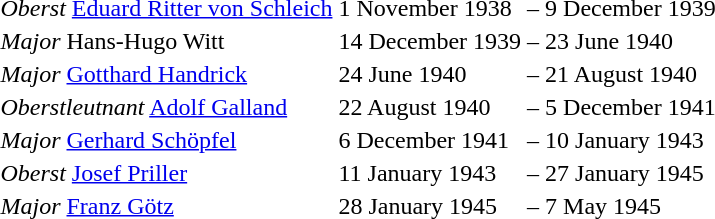<table>
<tr>
<td><em>Oberst</em> <a href='#'>Eduard Ritter von Schleich</a></td>
<td>1 November 1938</td>
<td>–</td>
<td>9 December 1939</td>
</tr>
<tr>
<td><em>Major</em> Hans-Hugo Witt</td>
<td>14 December 1939</td>
<td>–</td>
<td>23 June 1940</td>
</tr>
<tr>
<td><em>Major</em> <a href='#'>Gotthard Handrick</a></td>
<td>24 June 1940</td>
<td>–</td>
<td>21 August 1940</td>
</tr>
<tr>
<td><em>Oberstleutnant</em> <a href='#'>Adolf Galland</a></td>
<td>22 August 1940</td>
<td>–</td>
<td>5 December 1941</td>
</tr>
<tr>
<td><em>Major</em> <a href='#'>Gerhard Schöpfel</a></td>
<td>6 December 1941</td>
<td>–</td>
<td>10 January 1943</td>
</tr>
<tr>
<td><em>Oberst</em> <a href='#'>Josef Priller</a></td>
<td>11 January 1943</td>
<td>–</td>
<td>27 January 1945</td>
</tr>
<tr>
<td><em>Major</em> <a href='#'>Franz Götz</a></td>
<td>28 January 1945</td>
<td>–</td>
<td>7 May 1945</td>
</tr>
</table>
